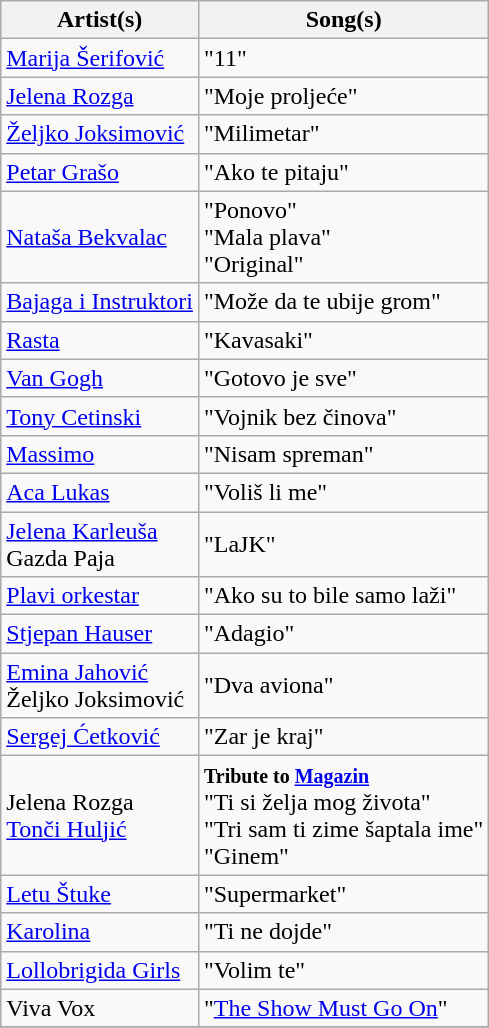<table class="wikitable plainrowheaders">
<tr>
<th scope="col">Artist(s)</th>
<th scope="col">Song(s)</th>
</tr>
<tr>
<td scope="row"><a href='#'>Marija Šerifović</a></td>
<td>"11"</td>
</tr>
<tr>
<td scope="row"><a href='#'>Jelena Rozga</a></td>
<td>"Moje proljeće"</td>
</tr>
<tr>
<td scope="row"><a href='#'>Željko Joksimović</a></td>
<td>"Milimetar"</td>
</tr>
<tr>
<td scope="row"><a href='#'>Petar Grašo</a></td>
<td>"Ako te pitaju"</td>
</tr>
<tr>
<td scope="row"><a href='#'>Nataša Bekvalac</a></td>
<td>"Ponovo"<br>"Mala plava"<br>"Original"</td>
</tr>
<tr>
<td scope="row"><a href='#'>Bajaga i Instruktori</a></td>
<td>"Može da te ubije grom"</td>
</tr>
<tr>
<td scope="row"><a href='#'>Rasta</a></td>
<td>"Kavasaki"</td>
</tr>
<tr>
<td scope="row"><a href='#'>Van Gogh</a></td>
<td>"Gotovo je sve"</td>
</tr>
<tr>
<td scope="row"><a href='#'>Tony Cetinski</a></td>
<td>"Vojnik bez činova"</td>
</tr>
<tr>
<td scope="row"><a href='#'>Massimo</a></td>
<td>"Nisam spreman"</td>
</tr>
<tr>
<td scope="row"><a href='#'>Aca Lukas</a></td>
<td>"Voliš li me"</td>
</tr>
<tr>
<td scope="row"><a href='#'>Jelena Karleuša</a><br>Gazda Paja</td>
<td>"LaJK"</td>
</tr>
<tr>
<td scope="row"><a href='#'>Plavi orkestar</a></td>
<td>"Ako su to bile samo laži"</td>
</tr>
<tr>
<td scope="row"><a href='#'>Stjepan Hauser</a></td>
<td>"Adagio"</td>
</tr>
<tr>
<td scope="row"><a href='#'>Emina Jahović</a><br>Željko Joksimović</td>
<td>"Dva aviona"</td>
</tr>
<tr>
<td scope="row"><a href='#'>Sergej Ćetković</a></td>
<td>"Zar je kraj"</td>
</tr>
<tr>
<td scope="row">Jelena Rozga<br><a href='#'>Tonči Huljić</a></td>
<td><small><strong>Tribute to <a href='#'>Magazin</a></strong></small><br>"Ti si želja mog života"<br>"Tri sam ti zime šaptala ime"<br>"Ginem"</td>
</tr>
<tr>
<td scope="row"><a href='#'>Letu Štuke</a></td>
<td>"Supermarket"</td>
</tr>
<tr>
<td scope="row"><a href='#'>Karolina</a></td>
<td>"Ti ne dojde"</td>
</tr>
<tr>
<td scope="row"><a href='#'>Lollobrigida Girls</a></td>
<td>"Volim te"</td>
</tr>
<tr>
<td scope="row">Viva Vox</td>
<td>"<a href='#'>The Show Must Go On</a>"</td>
</tr>
<tr>
</tr>
</table>
